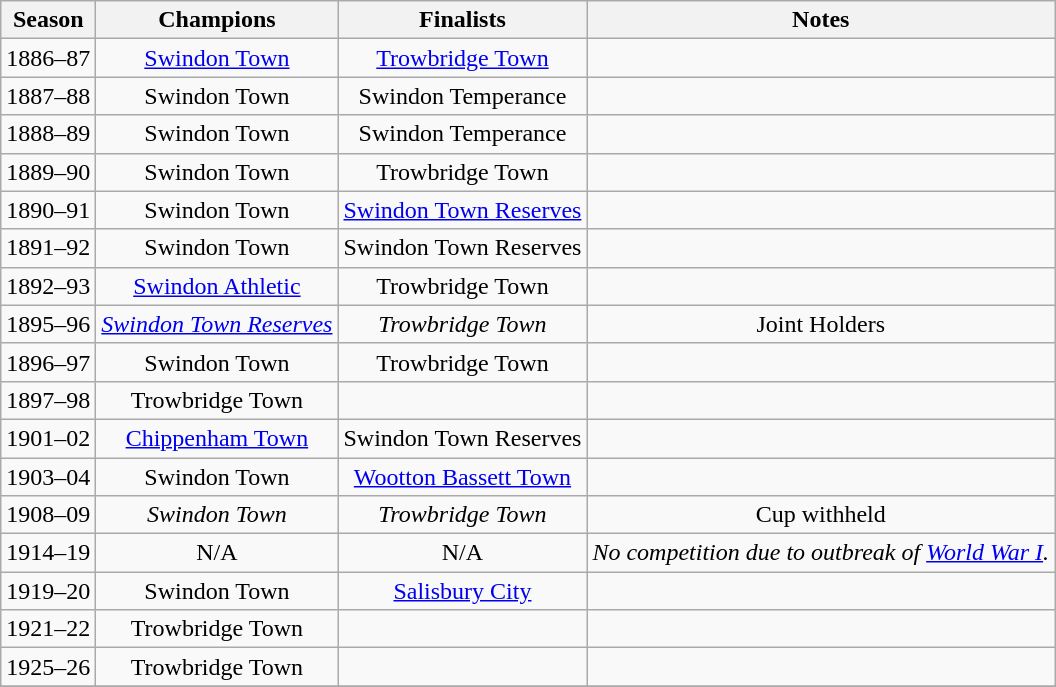<table class="wikitable" style="text-align: center">
<tr>
<th>Season</th>
<th>Champions</th>
<th>Finalists</th>
<th>Notes</th>
</tr>
<tr>
<td>1886–87</td>
<td><a href='#'>Swindon Town</a></td>
<td><a href='#'>Trowbridge Town</a></td>
<td></td>
</tr>
<tr>
<td>1887–88</td>
<td>Swindon Town</td>
<td>Swindon Temperance</td>
<td></td>
</tr>
<tr>
<td>1888–89</td>
<td>Swindon Town</td>
<td>Swindon Temperance</td>
<td></td>
</tr>
<tr>
<td>1889–90</td>
<td>Swindon Town</td>
<td>Trowbridge Town</td>
<td></td>
</tr>
<tr>
<td>1890–91</td>
<td>Swindon Town</td>
<td><a href='#'>Swindon Town Reserves</a></td>
<td></td>
</tr>
<tr>
<td>1891–92</td>
<td>Swindon Town</td>
<td>Swindon Town Reserves</td>
<td></td>
</tr>
<tr>
<td>1892–93</td>
<td><a href='#'>Swindon Athletic</a></td>
<td>Trowbridge Town</td>
<td></td>
</tr>
<tr>
<td>1895–96</td>
<td><em><a href='#'>Swindon Town Reserves</a></em></td>
<td><em>Trowbridge Town</em></td>
<td>Joint Holders</td>
</tr>
<tr>
<td>1896–97</td>
<td>Swindon Town</td>
<td>Trowbridge Town</td>
<td></td>
</tr>
<tr>
<td>1897–98</td>
<td>Trowbridge Town</td>
<td></td>
<td></td>
</tr>
<tr>
<td>1901–02</td>
<td><a href='#'>Chippenham Town</a></td>
<td>Swindon Town Reserves</td>
<td></td>
</tr>
<tr>
<td>1903–04</td>
<td>Swindon Town</td>
<td><a href='#'>Wootton Bassett Town</a></td>
<td></td>
</tr>
<tr>
<td>1908–09</td>
<td><em>Swindon Town</em></td>
<td><em>Trowbridge Town</em></td>
<td>Cup withheld</td>
</tr>
<tr>
<td>1914–19</td>
<td>N/A</td>
<td>N/A</td>
<td><em>No competition due to outbreak of <a href='#'>World War I</a>.</em></td>
</tr>
<tr>
<td>1919–20</td>
<td>Swindon Town</td>
<td><a href='#'>Salisbury City</a></td>
<td></td>
</tr>
<tr>
<td>1921–22</td>
<td>Trowbridge Town</td>
<td></td>
<td></td>
</tr>
<tr>
<td>1925–26</td>
<td>Trowbridge Town</td>
<td></td>
<td></td>
</tr>
<tr>
</tr>
</table>
